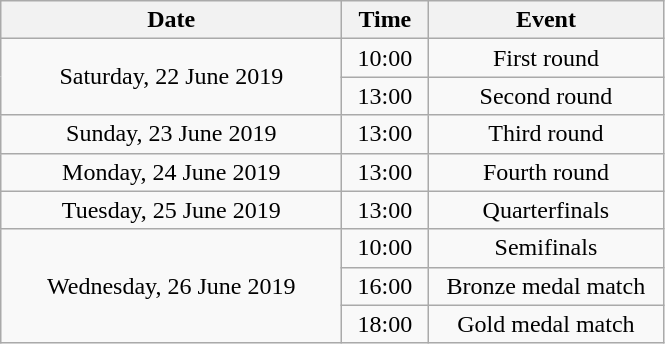<table class = "wikitable" style="text-align:center;">
<tr>
<th width=220>Date</th>
<th width=50>Time</th>
<th width=150>Event</th>
</tr>
<tr>
<td rowspan=2>Saturday, 22 June 2019</td>
<td>10:00</td>
<td>First round</td>
</tr>
<tr>
<td>13:00</td>
<td>Second round</td>
</tr>
<tr>
<td>Sunday, 23 June 2019</td>
<td>13:00</td>
<td>Third round</td>
</tr>
<tr>
<td>Monday, 24 June 2019</td>
<td>13:00</td>
<td>Fourth round</td>
</tr>
<tr>
<td>Tuesday, 25 June 2019</td>
<td>13:00</td>
<td>Quarterfinals</td>
</tr>
<tr>
<td rowspan=3>Wednesday, 26 June 2019</td>
<td>10:00</td>
<td>Semifinals</td>
</tr>
<tr>
<td>16:00</td>
<td>Bronze medal match</td>
</tr>
<tr>
<td>18:00</td>
<td>Gold medal match</td>
</tr>
</table>
